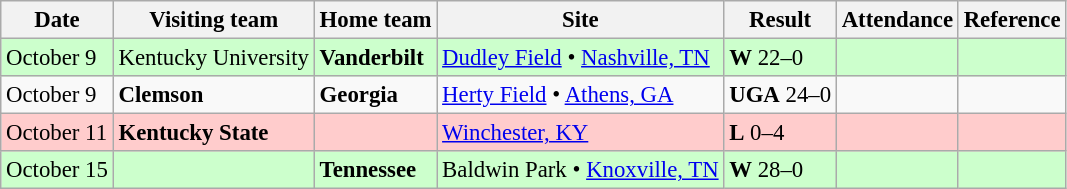<table class="wikitable" style="font-size:95%;">
<tr>
<th>Date</th>
<th>Visiting team</th>
<th>Home team</th>
<th>Site</th>
<th>Result</th>
<th>Attendance</th>
<th class="unsortable">Reference</th>
</tr>
<tr bgcolor=ccffcc>
<td>October 9</td>
<td>Kentucky University</td>
<td><strong>Vanderbilt</strong></td>
<td><a href='#'>Dudley Field</a> • <a href='#'>Nashville, TN</a></td>
<td><strong>W</strong> 22–0</td>
<td></td>
<td></td>
</tr>
<tr bgcolor=>
<td>October 9</td>
<td><strong>Clemson</strong></td>
<td><strong>Georgia</strong></td>
<td><a href='#'>Herty Field</a> • <a href='#'>Athens, GA</a></td>
<td><strong>UGA</strong> 24–0</td>
<td></td>
<td></td>
</tr>
<tr bgcolor=ffcccc>
<td>October 11</td>
<td><strong>Kentucky State</strong></td>
<td></td>
<td><a href='#'>Winchester, KY</a></td>
<td><strong>L</strong> 0–4</td>
<td></td>
<td></td>
</tr>
<tr bgcolor=ccffcc>
<td>October 15</td>
<td></td>
<td><strong>Tennessee</strong></td>
<td>Baldwin Park • <a href='#'>Knoxville, TN</a></td>
<td><strong>W</strong> 28–0</td>
<td></td>
<td></td>
</tr>
</table>
